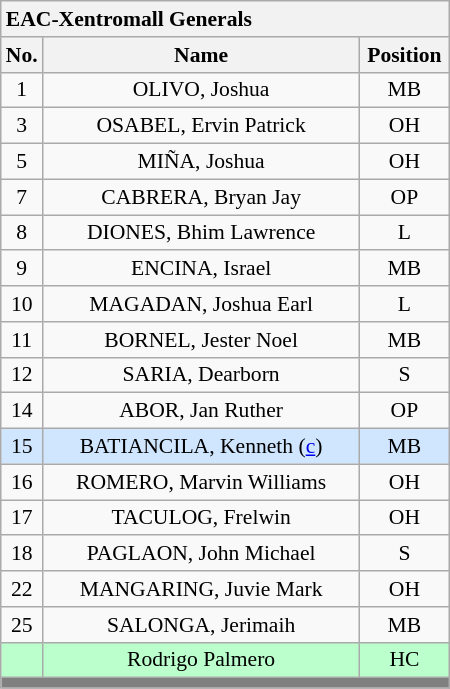<table class='wikitable mw-collapsible mw-collapsed' style='text-align: center; font-size: 90%; width: 300px; border: none;'>
<tr>
<th style='text-align: left;' colspan=3>EAC-Xentromall Generals</th>
</tr>
<tr>
<th style="width:7%">No.</th>
<th>Name</th>
<th style="width:20%">Position</th>
</tr>
<tr>
<td>1</td>
<td>OLIVO, Joshua</td>
<td>MB</td>
</tr>
<tr>
<td>3</td>
<td>OSABEL, Ervin Patrick</td>
<td>OH</td>
</tr>
<tr>
<td>5</td>
<td>MIÑA, Joshua</td>
<td>OH</td>
</tr>
<tr>
<td>7</td>
<td>CABRERA, Bryan Jay</td>
<td>OP</td>
</tr>
<tr>
<td>8</td>
<td>DIONES, Bhim Lawrence</td>
<td>L</td>
</tr>
<tr>
<td>9</td>
<td>ENCINA, Israel</td>
<td>MB</td>
</tr>
<tr>
<td>10</td>
<td>MAGADAN, Joshua Earl</td>
<td>L</td>
</tr>
<tr>
<td>11</td>
<td>BORNEL, Jester Noel</td>
<td>MB</td>
</tr>
<tr>
<td>12</td>
<td>SARIA, Dearborn</td>
<td>S</td>
</tr>
<tr>
<td>14</td>
<td>ABOR, Jan Ruther</td>
<td>OP</td>
</tr>
<tr bgcolor=#DOE6FF>
<td>15</td>
<td>BATIANCILA, Kenneth (<a href='#'>c</a>)</td>
<td>MB</td>
</tr>
<tr>
<td>16</td>
<td>ROMERO, Marvin Williams</td>
<td>OH</td>
</tr>
<tr>
<td>17</td>
<td>TACULOG, Frelwin</td>
<td>OH</td>
</tr>
<tr>
<td>18</td>
<td>PAGLAON, John Michael</td>
<td>S</td>
</tr>
<tr>
<td>22</td>
<td>MANGARING, Juvie Mark</td>
<td>OH</td>
</tr>
<tr>
<td>25</td>
<td>SALONGA, Jerimaih</td>
<td>MB</td>
</tr>
<tr bgcolor=#BBFFCC>
<td></td>
<td>Rodrigo Palmero</td>
<td>HC</td>
</tr>
<tr>
<th style='background: grey;' colspan=3></th>
</tr>
</table>
